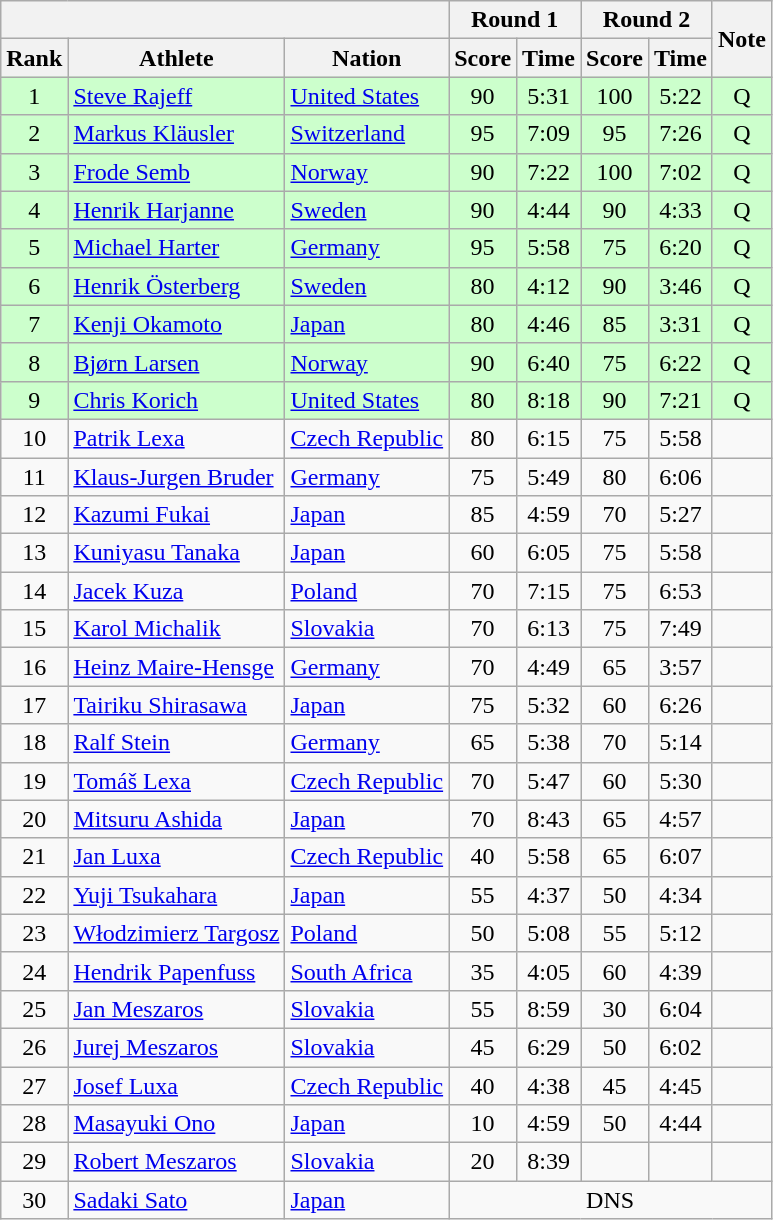<table class="wikitable sortable" style="text-align:center">
<tr>
<th colspan=3></th>
<th colspan=2>Round 1</th>
<th colspan=2>Round 2</th>
<th rowspan=2>Note</th>
</tr>
<tr>
<th>Rank</th>
<th>Athlete</th>
<th>Nation</th>
<th>Score</th>
<th>Time</th>
<th>Score</th>
<th>Time</th>
</tr>
<tr bgcolor=ccffcc>
<td>1</td>
<td align=left><a href='#'>Steve Rajeff</a></td>
<td align=left> <a href='#'>United States</a></td>
<td>90</td>
<td>5:31</td>
<td>100</td>
<td>5:22</td>
<td>Q</td>
</tr>
<tr bgcolor=ccffcc>
<td>2</td>
<td align=left><a href='#'>Markus Kläusler</a></td>
<td align=left> <a href='#'>Switzerland</a></td>
<td>95</td>
<td>7:09</td>
<td>95</td>
<td>7:26</td>
<td>Q</td>
</tr>
<tr bgcolor=ccffcc>
<td>3</td>
<td align=left><a href='#'>Frode Semb</a></td>
<td align=left> <a href='#'>Norway</a></td>
<td>90</td>
<td>7:22</td>
<td>100</td>
<td>7:02</td>
<td>Q</td>
</tr>
<tr bgcolor=ccffcc>
<td>4</td>
<td align=left><a href='#'>Henrik Harjanne</a></td>
<td align=left> <a href='#'>Sweden</a></td>
<td>90</td>
<td>4:44</td>
<td>90</td>
<td>4:33</td>
<td>Q</td>
</tr>
<tr bgcolor=ccffcc>
<td>5</td>
<td align=left><a href='#'>Michael Harter</a></td>
<td align=left> <a href='#'>Germany</a></td>
<td>95</td>
<td>5:58</td>
<td>75</td>
<td>6:20</td>
<td>Q</td>
</tr>
<tr bgcolor=ccffcc>
<td>6</td>
<td align=left><a href='#'>Henrik Österberg</a></td>
<td align=left> <a href='#'>Sweden</a></td>
<td>80</td>
<td>4:12</td>
<td>90</td>
<td>3:46</td>
<td>Q</td>
</tr>
<tr bgcolor=ccffcc>
<td>7</td>
<td align=left><a href='#'>Kenji Okamoto</a></td>
<td align=left> <a href='#'>Japan</a></td>
<td>80</td>
<td>4:46</td>
<td>85</td>
<td>3:31</td>
<td>Q</td>
</tr>
<tr bgcolor=ccffcc>
<td>8</td>
<td align=left><a href='#'>Bjørn Larsen</a></td>
<td align=left> <a href='#'>Norway</a></td>
<td>90</td>
<td>6:40</td>
<td>75</td>
<td>6:22</td>
<td>Q</td>
</tr>
<tr bgcolor=ccffcc>
<td>9</td>
<td align=left><a href='#'>Chris Korich</a></td>
<td align=left> <a href='#'>United States</a></td>
<td>80</td>
<td>8:18</td>
<td>90</td>
<td>7:21</td>
<td>Q</td>
</tr>
<tr>
<td>10</td>
<td align=left><a href='#'>Patrik Lexa</a></td>
<td align=left> <a href='#'>Czech Republic</a></td>
<td>80</td>
<td>6:15</td>
<td>75</td>
<td>5:58</td>
<td></td>
</tr>
<tr>
<td>11</td>
<td align=left><a href='#'>Klaus-Jurgen Bruder</a></td>
<td align=left> <a href='#'>Germany</a></td>
<td>75</td>
<td>5:49</td>
<td>80</td>
<td>6:06</td>
<td></td>
</tr>
<tr>
<td>12</td>
<td align=left><a href='#'>Kazumi Fukai</a></td>
<td align=left> <a href='#'>Japan</a></td>
<td>85</td>
<td>4:59</td>
<td>70</td>
<td>5:27</td>
<td></td>
</tr>
<tr>
<td>13</td>
<td align=left><a href='#'>Kuniyasu Tanaka</a></td>
<td align=left> <a href='#'>Japan</a></td>
<td>60</td>
<td>6:05</td>
<td>75</td>
<td>5:58</td>
<td></td>
</tr>
<tr>
<td>14</td>
<td align=left><a href='#'>Jacek Kuza</a></td>
<td align=left> <a href='#'>Poland</a></td>
<td>70</td>
<td>7:15</td>
<td>75</td>
<td>6:53</td>
<td></td>
</tr>
<tr>
<td>15</td>
<td align=left><a href='#'>Karol Michalik</a></td>
<td align=left> <a href='#'>Slovakia</a></td>
<td>70</td>
<td>6:13</td>
<td>75</td>
<td>7:49</td>
<td></td>
</tr>
<tr>
<td>16</td>
<td align=left><a href='#'>Heinz Maire-Hensge</a></td>
<td align=left> <a href='#'>Germany</a></td>
<td>70</td>
<td>4:49</td>
<td>65</td>
<td>3:57</td>
<td></td>
</tr>
<tr>
<td>17</td>
<td align=left><a href='#'>Tairiku Shirasawa</a></td>
<td align=left> <a href='#'>Japan</a></td>
<td>75</td>
<td>5:32</td>
<td>60</td>
<td>6:26</td>
<td></td>
</tr>
<tr>
<td>18</td>
<td align=left><a href='#'>Ralf Stein</a></td>
<td align=left> <a href='#'>Germany</a></td>
<td>65</td>
<td>5:38</td>
<td>70</td>
<td>5:14</td>
<td></td>
</tr>
<tr>
<td>19</td>
<td align=left><a href='#'>Tomáš Lexa</a></td>
<td align=left> <a href='#'>Czech Republic</a></td>
<td>70</td>
<td>5:47</td>
<td>60</td>
<td>5:30</td>
<td></td>
</tr>
<tr>
<td>20</td>
<td align=left><a href='#'>Mitsuru Ashida</a></td>
<td align=left> <a href='#'>Japan</a></td>
<td>70</td>
<td>8:43</td>
<td>65</td>
<td>4:57</td>
<td></td>
</tr>
<tr>
<td>21</td>
<td align=left><a href='#'>Jan Luxa</a></td>
<td align=left> <a href='#'>Czech Republic</a></td>
<td>40</td>
<td>5:58</td>
<td>65</td>
<td>6:07</td>
<td></td>
</tr>
<tr>
<td>22</td>
<td align=left><a href='#'>Yuji Tsukahara</a></td>
<td align=left> <a href='#'>Japan</a></td>
<td>55</td>
<td>4:37</td>
<td>50</td>
<td>4:34</td>
<td></td>
</tr>
<tr>
<td>23</td>
<td align=left><a href='#'>Włodzimierz Targosz</a></td>
<td align=left> <a href='#'>Poland</a></td>
<td>50</td>
<td>5:08</td>
<td>55</td>
<td>5:12</td>
<td></td>
</tr>
<tr>
<td>24</td>
<td align=left><a href='#'>Hendrik Papenfuss</a></td>
<td align=left> <a href='#'>South Africa</a></td>
<td>35</td>
<td>4:05</td>
<td>60</td>
<td>4:39</td>
<td></td>
</tr>
<tr>
<td>25</td>
<td align=left><a href='#'>Jan Meszaros</a></td>
<td align=left> <a href='#'>Slovakia</a></td>
<td>55</td>
<td>8:59</td>
<td>30</td>
<td>6:04</td>
<td></td>
</tr>
<tr>
<td>26</td>
<td align=left><a href='#'>Jurej Meszaros</a></td>
<td align=left> <a href='#'>Slovakia</a></td>
<td>45</td>
<td>6:29</td>
<td>50</td>
<td>6:02</td>
<td></td>
</tr>
<tr>
<td>27</td>
<td align=left><a href='#'>Josef Luxa</a></td>
<td align=left> <a href='#'>Czech Republic</a></td>
<td>40</td>
<td>4:38</td>
<td>45</td>
<td>4:45</td>
<td></td>
</tr>
<tr>
<td>28</td>
<td align=left><a href='#'>Masayuki Ono</a></td>
<td align=left> <a href='#'>Japan</a></td>
<td>10</td>
<td>4:59</td>
<td>50</td>
<td>4:44</td>
<td></td>
</tr>
<tr>
<td>29</td>
<td align=left><a href='#'>Robert Meszaros</a></td>
<td align=left> <a href='#'>Slovakia</a></td>
<td>20</td>
<td>8:39</td>
<td></td>
<td></td>
<td></td>
</tr>
<tr>
<td>30</td>
<td align=left><a href='#'>Sadaki Sato</a></td>
<td align=left> <a href='#'>Japan</a></td>
<td colspan=5>DNS</td>
</tr>
</table>
